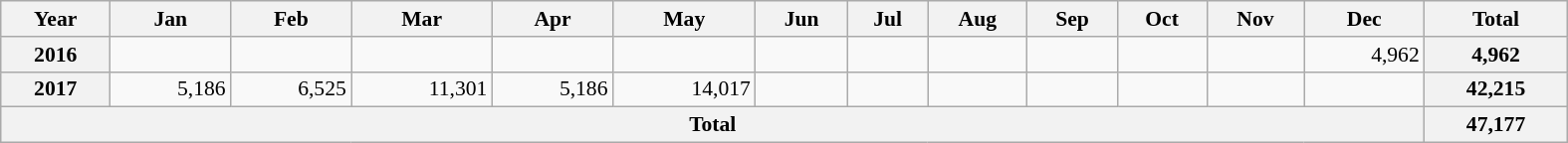<table class=wikitable style="text-align:right; font-size:0.9em; width:1050px;">
<tr>
<th>Year</th>
<th>Jan</th>
<th>Feb</th>
<th>Mar</th>
<th>Apr</th>
<th>May</th>
<th>Jun</th>
<th>Jul</th>
<th>Aug</th>
<th>Sep</th>
<th>Oct</th>
<th>Nov</th>
<th>Dec</th>
<th>Total</th>
</tr>
<tr>
<th>2016</th>
<td></td>
<td></td>
<td></td>
<td></td>
<td></td>
<td></td>
<td></td>
<td></td>
<td></td>
<td></td>
<td></td>
<td>4,962</td>
<th>4,962</th>
</tr>
<tr>
<th>2017</th>
<td>5,186</td>
<td>6,525</td>
<td>11,301</td>
<td>5,186</td>
<td>14,017</td>
<td></td>
<td></td>
<td></td>
<td></td>
<td></td>
<td></td>
<td></td>
<th>42,215</th>
</tr>
<tr>
<th colspan=13>Total</th>
<th>47,177</th>
</tr>
</table>
